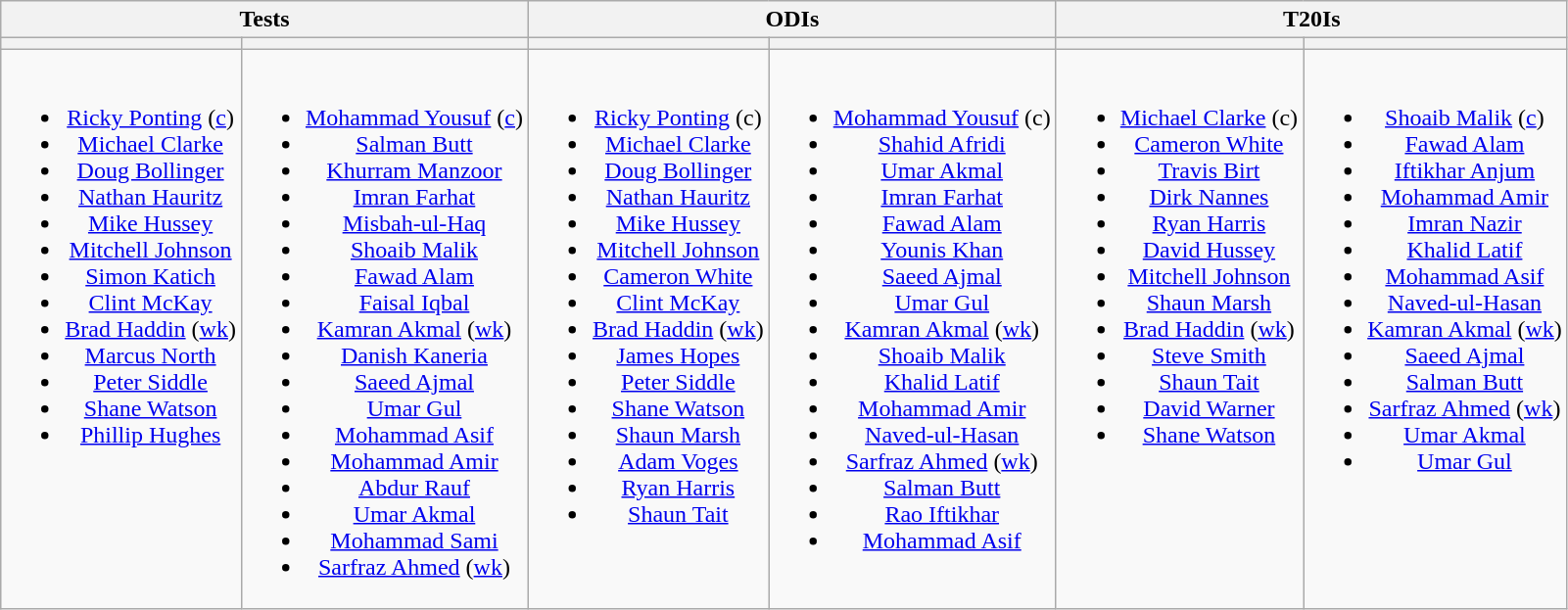<table class="wikitable" style="text-align:center">
<tr>
<th colspan=2>Tests</th>
<th colspan=2>ODIs</th>
<th colspan=2>T20Is</th>
</tr>
<tr>
<th></th>
<th></th>
<th></th>
<th></th>
<th></th>
<th></th>
</tr>
<tr style="vertical-align:top">
<td><br><ul><li><a href='#'>Ricky Ponting</a> (<a href='#'>c</a>)</li><li><a href='#'>Michael Clarke</a></li><li><a href='#'>Doug Bollinger</a></li><li><a href='#'>Nathan Hauritz</a></li><li><a href='#'>Mike Hussey</a></li><li><a href='#'>Mitchell Johnson</a></li><li><a href='#'>Simon Katich</a></li><li><a href='#'>Clint McKay</a></li><li><a href='#'>Brad Haddin</a> (<a href='#'>wk</a>)</li><li><a href='#'>Marcus North</a></li><li><a href='#'>Peter Siddle</a></li><li><a href='#'>Shane Watson</a></li><li><a href='#'>Phillip Hughes</a></li></ul></td>
<td><br><ul><li><a href='#'>Mohammad Yousuf</a> (<a href='#'>c</a>)</li><li><a href='#'>Salman Butt</a></li><li><a href='#'>Khurram Manzoor</a></li><li><a href='#'>Imran Farhat</a></li><li><a href='#'>Misbah-ul-Haq</a></li><li><a href='#'>Shoaib Malik</a></li><li><a href='#'>Fawad Alam</a></li><li><a href='#'>Faisal Iqbal</a></li><li><a href='#'>Kamran Akmal</a> (<a href='#'>wk</a>)</li><li><a href='#'>Danish Kaneria</a></li><li><a href='#'>Saeed Ajmal</a></li><li><a href='#'>Umar Gul</a></li><li><a href='#'>Mohammad Asif</a></li><li><a href='#'>Mohammad Amir</a></li><li><a href='#'>Abdur Rauf</a></li><li><a href='#'>Umar Akmal</a></li><li><a href='#'>Mohammad Sami</a></li><li><a href='#'>Sarfraz Ahmed</a> (<a href='#'>wk</a>)</li></ul></td>
<td><br><ul><li><a href='#'>Ricky Ponting</a> (c)</li><li><a href='#'>Michael Clarke</a></li><li><a href='#'>Doug Bollinger</a></li><li><a href='#'>Nathan Hauritz</a></li><li><a href='#'>Mike Hussey</a></li><li><a href='#'>Mitchell Johnson</a></li><li><a href='#'>Cameron White</a></li><li><a href='#'>Clint McKay</a></li><li><a href='#'>Brad Haddin</a> (<a href='#'>wk</a>)</li><li><a href='#'>James Hopes</a></li><li><a href='#'>Peter Siddle</a></li><li><a href='#'>Shane Watson</a></li><li><a href='#'>Shaun Marsh</a></li><li><a href='#'>Adam Voges</a></li><li><a href='#'>Ryan Harris</a></li><li><a href='#'>Shaun Tait</a></li></ul></td>
<td><br><ul><li><a href='#'>Mohammad Yousuf</a> (c)</li><li><a href='#'>Shahid Afridi</a></li><li><a href='#'>Umar Akmal</a></li><li><a href='#'>Imran Farhat</a></li><li><a href='#'>Fawad Alam</a></li><li><a href='#'>Younis Khan</a></li><li><a href='#'>Saeed Ajmal</a></li><li><a href='#'>Umar Gul</a></li><li><a href='#'>Kamran Akmal</a> (<a href='#'>wk</a>)</li><li><a href='#'>Shoaib Malik</a></li><li><a href='#'>Khalid Latif</a></li><li><a href='#'>Mohammad Amir</a></li><li><a href='#'>Naved-ul-Hasan</a></li><li><a href='#'>Sarfraz Ahmed</a> (<a href='#'>wk</a>)</li><li><a href='#'>Salman Butt</a></li><li><a href='#'>Rao Iftikhar</a></li><li><a href='#'>Mohammad Asif</a></li></ul></td>
<td><br><ul><li><a href='#'>Michael Clarke</a> (c)</li><li><a href='#'>Cameron White</a></li><li><a href='#'>Travis Birt</a></li><li><a href='#'>Dirk Nannes</a></li><li><a href='#'>Ryan Harris</a></li><li><a href='#'>David Hussey</a></li><li><a href='#'>Mitchell Johnson</a></li><li><a href='#'>Shaun Marsh</a></li><li><a href='#'>Brad Haddin</a> (<a href='#'>wk</a>)</li><li><a href='#'>Steve Smith</a></li><li><a href='#'>Shaun Tait</a></li><li><a href='#'>David Warner</a></li><li><a href='#'>Shane Watson</a></li></ul></td>
<td><br><ul><li><a href='#'>Shoaib Malik</a> (<a href='#'>c</a>)</li><li><a href='#'>Fawad Alam</a></li><li><a href='#'>Iftikhar Anjum</a></li><li><a href='#'>Mohammad Amir</a></li><li><a href='#'>Imran Nazir</a></li><li><a href='#'>Khalid Latif</a></li><li><a href='#'>Mohammad Asif</a></li><li><a href='#'>Naved-ul-Hasan</a></li><li><a href='#'>Kamran Akmal</a> (<a href='#'>wk</a>)</li><li><a href='#'>Saeed Ajmal</a></li><li><a href='#'>Salman Butt</a></li><li><a href='#'>Sarfraz Ahmed</a> (<a href='#'>wk</a>)</li><li><a href='#'>Umar Akmal</a></li><li><a href='#'>Umar Gul</a></li></ul></td>
</tr>
</table>
